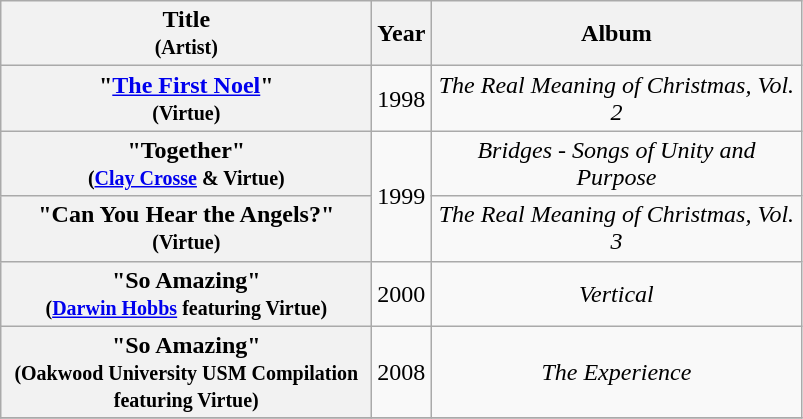<table class="wikitable plainrowheaders" style="text-align:center;" border="1">
<tr>
<th scope="col" style="width:15em;">Title<br><small>(Artist)</small></th>
<th scope="col" style="width:1em;">Year</th>
<th scope="col" style="width:15em;">Album</th>
</tr>
<tr>
<th scope="row">"<a href='#'>The First Noel</a>"<br><small>(Virtue)</small></th>
<td>1998</td>
<td><em>The Real Meaning of Christmas, Vol. 2</em></td>
</tr>
<tr>
<th scope="row">"Together"<br><small>(<a href='#'>Clay Crosse</a> & Virtue)</small></th>
<td rowspan="2">1999</td>
<td><em>Bridges - Songs of Unity and Purpose</em></td>
</tr>
<tr>
<th scope="row">"Can You Hear the Angels?"<br><small>(Virtue)</small></th>
<td><em>The Real Meaning of Christmas, Vol. 3</em></td>
</tr>
<tr>
<th scope="row">"So Amazing"<br><small>(<a href='#'>Darwin Hobbs</a> featuring Virtue)</small></th>
<td>2000</td>
<td><em>Vertical</em></td>
</tr>
<tr>
<th scope="row">"So Amazing"<br><small>(Oakwood University USM Compilation featuring Virtue)</small></th>
<td>2008</td>
<td><em>The Experience</em></td>
</tr>
<tr>
</tr>
</table>
